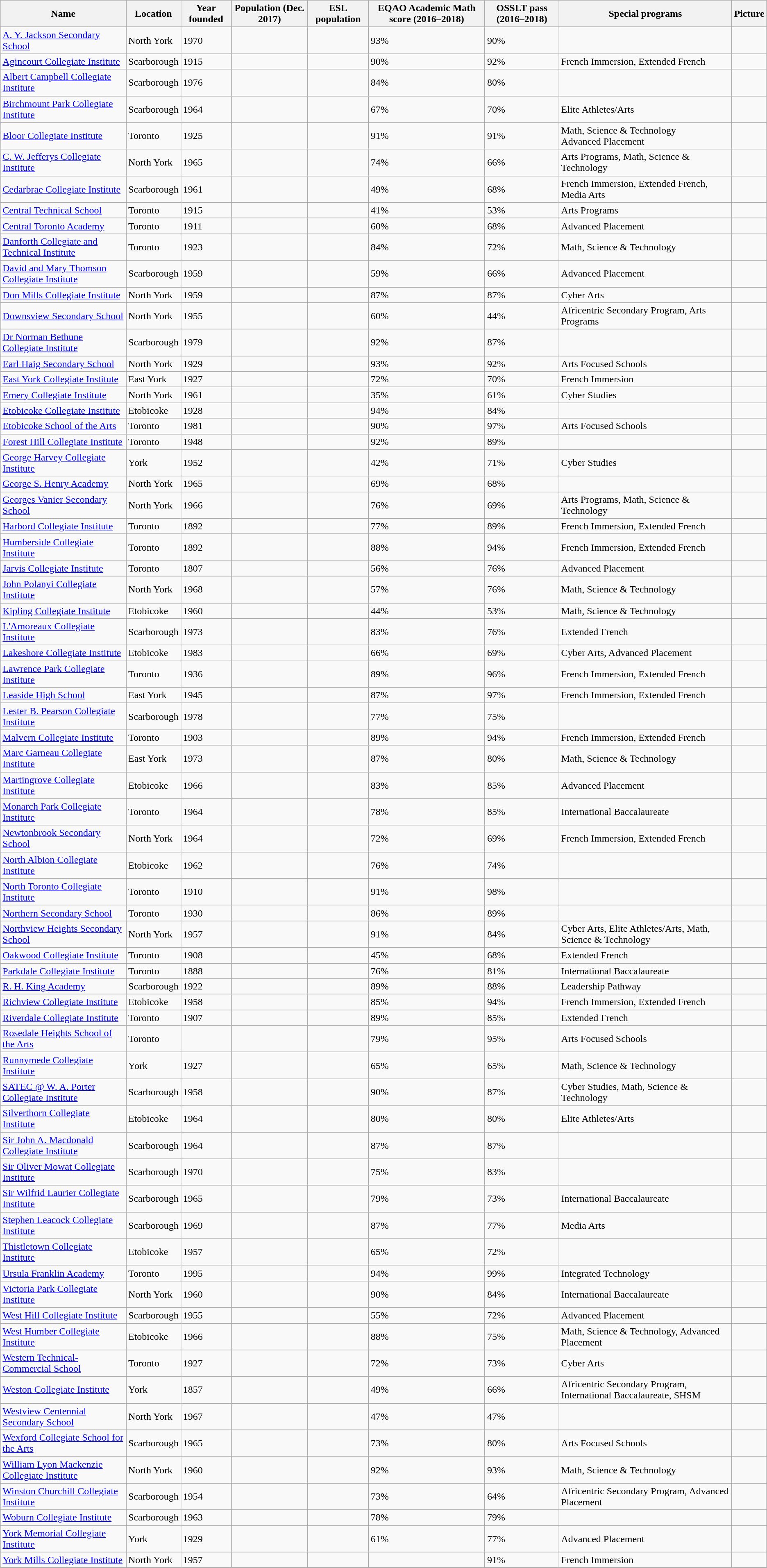<table class="wikitable sortable">
<tr>
<th scope="col">Name</th>
<th scope="col">Location</th>
<th>Year founded</th>
<th scope="col">Population (Dec. 2017)</th>
<th scope="col">ESL population</th>
<th scope="col">EQAO Academic Math score (2016–2018)</th>
<th scope="col">OSSLT pass (2016–2018)</th>
<th scope="col">Special programs</th>
<th>Picture</th>
</tr>
<tr>
<td><a href='#'>A. Y. Jackson Secondary School</a></td>
<td>North York</td>
<td>1970</td>
<td></td>
<td></td>
<td>93% </td>
<td>90% </td>
<td></td>
<td></td>
</tr>
<tr>
<td><a href='#'>Agincourt Collegiate Institute</a></td>
<td>Scarborough</td>
<td>1915</td>
<td></td>
<td></td>
<td>90% </td>
<td>92% </td>
<td>French Immersion, Extended French</td>
<td></td>
</tr>
<tr>
<td><a href='#'>Albert Campbell Collegiate Institute</a></td>
<td>Scarborough</td>
<td>1976</td>
<td></td>
<td></td>
<td>84% </td>
<td>80% </td>
<td></td>
<td></td>
</tr>
<tr>
<td><a href='#'>Birchmount Park Collegiate Institute</a></td>
<td>Scarborough</td>
<td>1964</td>
<td></td>
<td></td>
<td>67% </td>
<td>70% </td>
<td>Elite Athletes/Arts</td>
<td></td>
</tr>
<tr>
<td><a href='#'>Bloor Collegiate Institute</a></td>
<td>Toronto</td>
<td>1925</td>
<td></td>
<td></td>
<td>91% </td>
<td>91% </td>
<td>Math, Science & Technology<br>Advanced Placement</td>
<td></td>
</tr>
<tr>
<td><a href='#'>C. W. Jefferys Collegiate Institute</a></td>
<td>North York</td>
<td>1965</td>
<td></td>
<td></td>
<td>74% </td>
<td>66% </td>
<td>Arts Programs, Math, Science & Technology</td>
<td></td>
</tr>
<tr>
<td><a href='#'>Cedarbrae Collegiate Institute</a></td>
<td>Scarborough</td>
<td>1961</td>
<td></td>
<td></td>
<td>49% </td>
<td>68% </td>
<td>French Immersion, Extended French, Media Arts</td>
<td></td>
</tr>
<tr>
<td><a href='#'>Central Technical School</a></td>
<td>Toronto</td>
<td>1915</td>
<td></td>
<td></td>
<td>41% </td>
<td>53% </td>
<td>Arts Programs</td>
<td></td>
</tr>
<tr>
<td><a href='#'>Central Toronto Academy</a></td>
<td>Toronto</td>
<td>1911</td>
<td></td>
<td></td>
<td>60% </td>
<td>68% </td>
<td>Advanced Placement</td>
<td></td>
</tr>
<tr>
<td><a href='#'>Danforth Collegiate and Technical Institute</a></td>
<td>Toronto</td>
<td>1923</td>
<td></td>
<td></td>
<td>84% </td>
<td>72% </td>
<td>Math, Science & Technology</td>
<td></td>
</tr>
<tr>
<td><a href='#'>David and Mary Thomson Collegiate Institute</a></td>
<td>Scarborough</td>
<td>1959</td>
<td></td>
<td></td>
<td>59% </td>
<td>66% </td>
<td>Advanced Placement</td>
<td></td>
</tr>
<tr>
<td><a href='#'>Don Mills Collegiate Institute</a></td>
<td>North York</td>
<td>1959</td>
<td></td>
<td></td>
<td>87% </td>
<td>87% </td>
<td>Cyber Arts</td>
<td></td>
</tr>
<tr>
<td><a href='#'>Downsview Secondary School</a></td>
<td>North York</td>
<td>1955</td>
<td></td>
<td></td>
<td>60% </td>
<td>44% </td>
<td>Africentric Secondary Program, Arts Programs</td>
<td></td>
</tr>
<tr>
<td><a href='#'>Dr Norman Bethune Collegiate Institute</a></td>
<td>Scarborough</td>
<td>1979</td>
<td></td>
<td></td>
<td>92% </td>
<td>87% </td>
<td></td>
<td></td>
</tr>
<tr>
<td><a href='#'>Earl Haig Secondary School</a></td>
<td>North York</td>
<td>1929</td>
<td></td>
<td></td>
<td>93% </td>
<td>92% </td>
<td>Arts Focused Schools</td>
<td></td>
</tr>
<tr>
<td><a href='#'>East York Collegiate Institute</a></td>
<td>East York</td>
<td>1927</td>
<td></td>
<td></td>
<td>72% </td>
<td>70% </td>
<td>French Immersion</td>
<td></td>
</tr>
<tr>
<td><a href='#'>Emery Collegiate Institute</a></td>
<td>North York</td>
<td>1961</td>
<td></td>
<td></td>
<td>35% </td>
<td>61% </td>
<td>Cyber Studies</td>
<td></td>
</tr>
<tr>
<td><a href='#'>Etobicoke Collegiate Institute</a></td>
<td>Etobicoke</td>
<td>1928</td>
<td></td>
<td></td>
<td>94% </td>
<td>84% </td>
<td></td>
<td></td>
</tr>
<tr>
<td><a href='#'>Etobicoke School of the Arts</a></td>
<td>Toronto</td>
<td>1981</td>
<td></td>
<td></td>
<td>90% </td>
<td>97% </td>
<td>Arts Focused Schools</td>
<td></td>
</tr>
<tr>
<td><a href='#'>Forest Hill Collegiate Institute</a></td>
<td>Toronto</td>
<td>1948</td>
<td></td>
<td></td>
<td>92% </td>
<td>89% </td>
<td></td>
<td></td>
</tr>
<tr>
<td><a href='#'>George Harvey Collegiate Institute</a></td>
<td>York</td>
<td>1952</td>
<td></td>
<td></td>
<td>42% </td>
<td>71% </td>
<td>Cyber Studies</td>
<td></td>
</tr>
<tr>
<td><a href='#'>George S. Henry Academy</a></td>
<td>North York</td>
<td>1965</td>
<td></td>
<td></td>
<td>69% </td>
<td>68% </td>
<td></td>
<td></td>
</tr>
<tr>
<td><a href='#'>Georges Vanier Secondary School</a></td>
<td>North York</td>
<td>1966</td>
<td></td>
<td></td>
<td>76% </td>
<td>69% </td>
<td>Arts Programs, Math, Science & Technology</td>
<td></td>
</tr>
<tr>
<td><a href='#'>Harbord Collegiate Institute</a></td>
<td>Toronto</td>
<td>1892</td>
<td></td>
<td></td>
<td>77% </td>
<td>89% </td>
<td>French Immersion, Extended French</td>
<td></td>
</tr>
<tr>
<td><a href='#'>Humberside Collegiate Institute</a></td>
<td>Toronto</td>
<td>1892</td>
<td></td>
<td></td>
<td>88% </td>
<td>94% </td>
<td>French Immersion, Extended French</td>
<td></td>
</tr>
<tr>
<td><a href='#'>Jarvis Collegiate Institute</a></td>
<td>Toronto</td>
<td>1807</td>
<td></td>
<td></td>
<td>56% </td>
<td>76% </td>
<td>Advanced Placement</td>
<td></td>
</tr>
<tr>
<td><a href='#'>John Polanyi Collegiate Institute</a></td>
<td>North York</td>
<td>1968</td>
<td></td>
<td></td>
<td>57% </td>
<td>76% </td>
<td>Math, Science & Technology</td>
<td></td>
</tr>
<tr>
<td><a href='#'>Kipling Collegiate Institute</a></td>
<td>Etobicoke</td>
<td>1960</td>
<td></td>
<td></td>
<td>44% </td>
<td>53% </td>
<td>Math, Science & Technology</td>
<td></td>
</tr>
<tr>
<td><a href='#'>L'Amoreaux Collegiate Institute</a></td>
<td>Scarborough</td>
<td>1973</td>
<td></td>
<td></td>
<td>83% </td>
<td>76% </td>
<td>Extended French</td>
<td></td>
</tr>
<tr>
<td><a href='#'>Lakeshore Collegiate Institute</a></td>
<td>Etobicoke</td>
<td>1983</td>
<td></td>
<td></td>
<td>66% </td>
<td>69% </td>
<td>Cyber Arts, Advanced Placement</td>
<td></td>
</tr>
<tr>
<td><a href='#'>Lawrence Park Collegiate Institute</a></td>
<td>Toronto</td>
<td>1936</td>
<td></td>
<td></td>
<td>89% </td>
<td>96% </td>
<td>French Immersion, Extended French</td>
<td></td>
</tr>
<tr>
<td><a href='#'>Leaside High School</a></td>
<td>East York</td>
<td>1945</td>
<td></td>
<td></td>
<td>87% </td>
<td>97% </td>
<td>French Immersion, Extended French</td>
<td></td>
</tr>
<tr>
<td><a href='#'>Lester B. Pearson Collegiate Institute</a></td>
<td>Scarborough</td>
<td>1978</td>
<td></td>
<td></td>
<td>77% </td>
<td>75% </td>
<td></td>
<td></td>
</tr>
<tr>
<td><a href='#'>Malvern Collegiate Institute</a></td>
<td>Toronto</td>
<td>1903</td>
<td></td>
<td></td>
<td>89% </td>
<td>94% </td>
<td>French Immersion, Extended French</td>
<td></td>
</tr>
<tr>
<td><a href='#'>Marc Garneau Collegiate Institute</a></td>
<td>East York</td>
<td>1973</td>
<td></td>
<td></td>
<td>87% </td>
<td>80% </td>
<td>Math, Science & Technology</td>
<td></td>
</tr>
<tr>
<td><a href='#'>Martingrove Collegiate Institute</a></td>
<td>Etobicoke</td>
<td>1966</td>
<td></td>
<td></td>
<td>83% </td>
<td>85% </td>
<td>Advanced Placement</td>
<td></td>
</tr>
<tr>
<td><a href='#'>Monarch Park Collegiate Institute</a></td>
<td>Toronto</td>
<td>1964</td>
<td></td>
<td></td>
<td>78% </td>
<td>85% </td>
<td>International Baccalaureate</td>
<td></td>
</tr>
<tr>
<td><a href='#'>Newtonbrook Secondary School</a></td>
<td>North York</td>
<td>1964</td>
<td></td>
<td></td>
<td>72% </td>
<td>69% </td>
<td>French Immersion, Extended French</td>
<td></td>
</tr>
<tr>
<td><a href='#'>North Albion Collegiate Institute</a></td>
<td>Etobicoke</td>
<td>1962</td>
<td></td>
<td></td>
<td>76% </td>
<td>74% </td>
<td></td>
<td></td>
</tr>
<tr>
<td><a href='#'>North Toronto Collegiate Institute</a></td>
<td>Toronto</td>
<td>1910</td>
<td></td>
<td></td>
<td>91% </td>
<td>98% </td>
<td></td>
<td></td>
</tr>
<tr>
<td><a href='#'>Northern Secondary School</a></td>
<td>Toronto</td>
<td>1930</td>
<td></td>
<td></td>
<td>86% </td>
<td>89% </td>
<td></td>
<td></td>
</tr>
<tr>
<td><a href='#'>Northview Heights Secondary School</a></td>
<td>North York</td>
<td>1957</td>
<td></td>
<td></td>
<td>91% </td>
<td>84% </td>
<td>Cyber Arts, Elite Athletes/Arts, Math, Science & Technology</td>
<td></td>
</tr>
<tr>
<td><a href='#'>Oakwood Collegiate Institute</a></td>
<td>Toronto</td>
<td>1908</td>
<td></td>
<td></td>
<td>45% </td>
<td>68% </td>
<td>Extended French</td>
<td></td>
</tr>
<tr>
<td><a href='#'>Parkdale Collegiate Institute</a></td>
<td>Toronto</td>
<td>1888</td>
<td></td>
<td></td>
<td>76% </td>
<td>81% </td>
<td>International Baccalaureate</td>
<td></td>
</tr>
<tr>
<td><a href='#'>R. H. King Academy</a></td>
<td>Scarborough</td>
<td>1922</td>
<td></td>
<td></td>
<td>89% </td>
<td>88% </td>
<td>Leadership Pathway</td>
<td></td>
</tr>
<tr>
<td><a href='#'>Richview Collegiate Institute</a></td>
<td>Etobicoke</td>
<td>1958</td>
<td></td>
<td></td>
<td>85% </td>
<td>94% </td>
<td>French Immersion, Extended French</td>
<td></td>
</tr>
<tr>
<td><a href='#'>Riverdale Collegiate Institute</a></td>
<td>Toronto</td>
<td>1907</td>
<td></td>
<td></td>
<td>89% </td>
<td>85% </td>
<td>Extended French</td>
<td></td>
</tr>
<tr>
<td><a href='#'>Rosedale Heights School of the Arts</a></td>
<td>Toronto</td>
<td></td>
<td></td>
<td></td>
<td>79% </td>
<td>95% </td>
<td>Arts Focused Schools</td>
<td></td>
</tr>
<tr>
<td><a href='#'>Runnymede Collegiate Institute</a></td>
<td>York</td>
<td>1927</td>
<td></td>
<td></td>
<td>65% </td>
<td>65% </td>
<td>Math, Science & Technology</td>
<td></td>
</tr>
<tr>
<td><a href='#'>SATEC @ W. A. Porter Collegiate Institute</a></td>
<td>Scarborough</td>
<td>1958</td>
<td></td>
<td></td>
<td>90% </td>
<td>87% </td>
<td>Cyber Studies, Math, Science & Technology</td>
<td></td>
</tr>
<tr>
<td><a href='#'>Silverthorn Collegiate Institute</a></td>
<td>Etobicoke</td>
<td>1964</td>
<td></td>
<td></td>
<td>80% </td>
<td>80% </td>
<td>Elite Athletes/Arts</td>
<td></td>
</tr>
<tr>
<td><a href='#'>Sir John A. Macdonald Collegiate Institute</a></td>
<td>Scarborough</td>
<td>1964</td>
<td></td>
<td></td>
<td>87% </td>
<td>87% </td>
<td></td>
<td></td>
</tr>
<tr>
<td><a href='#'>Sir Oliver Mowat Collegiate Institute</a></td>
<td>Scarborough</td>
<td>1970</td>
<td></td>
<td></td>
<td>75% </td>
<td>83% </td>
<td></td>
<td></td>
</tr>
<tr>
<td><a href='#'>Sir Wilfrid Laurier Collegiate Institute</a></td>
<td>Scarborough</td>
<td>1965</td>
<td></td>
<td></td>
<td>79% </td>
<td>73% </td>
<td>International Baccalaureate</td>
<td></td>
</tr>
<tr>
<td><a href='#'>Stephen Leacock Collegiate Institute</a></td>
<td>Scarborough</td>
<td>1969</td>
<td></td>
<td></td>
<td>87% </td>
<td>77% </td>
<td>Media Arts</td>
<td></td>
</tr>
<tr>
<td><a href='#'>Thistletown Collegiate Institute</a></td>
<td>Etobicoke</td>
<td>1957</td>
<td></td>
<td></td>
<td>65% </td>
<td>72% </td>
<td></td>
<td></td>
</tr>
<tr>
<td><a href='#'>Ursula Franklin Academy</a></td>
<td>Toronto</td>
<td>1995</td>
<td></td>
<td></td>
<td>94% </td>
<td>99% </td>
<td>Integrated Technology</td>
<td></td>
</tr>
<tr>
<td><a href='#'>Victoria Park Collegiate Institute</a></td>
<td>North York</td>
<td>1960</td>
<td></td>
<td></td>
<td>90% </td>
<td>84% </td>
<td>International Baccalaureate</td>
<td></td>
</tr>
<tr>
<td><a href='#'>West Hill Collegiate Institute</a></td>
<td>Scarborough</td>
<td>1955</td>
<td></td>
<td></td>
<td>55% </td>
<td>72% </td>
<td>Advanced Placement</td>
<td></td>
</tr>
<tr>
<td><a href='#'>West Humber Collegiate Institute</a></td>
<td>Etobicoke</td>
<td>1966</td>
<td></td>
<td></td>
<td>88% </td>
<td>75% </td>
<td>Math, Science & Technology, Advanced Placement</td>
<td></td>
</tr>
<tr>
<td><a href='#'>Western Technical-Commercial School</a></td>
<td>Toronto</td>
<td>1927</td>
<td></td>
<td></td>
<td>72% </td>
<td>73% </td>
<td>Cyber Arts</td>
<td></td>
</tr>
<tr>
<td><a href='#'>Weston Collegiate Institute</a></td>
<td>York</td>
<td>1857</td>
<td></td>
<td></td>
<td>49% </td>
<td>66% </td>
<td>Africentric Secondary Program, International Baccalaureate, SHSM</td>
<td></td>
</tr>
<tr>
<td><a href='#'>Westview Centennial Secondary School</a></td>
<td>North York</td>
<td>1967</td>
<td></td>
<td></td>
<td>47% </td>
<td>47% </td>
<td></td>
<td></td>
</tr>
<tr>
<td><a href='#'>Wexford Collegiate School for the Arts</a></td>
<td>Scarborough</td>
<td>1965</td>
<td></td>
<td></td>
<td>73% </td>
<td>80% </td>
<td>Arts Focused Schools</td>
<td></td>
</tr>
<tr>
<td><a href='#'>William Lyon Mackenzie Collegiate Institute</a></td>
<td>North York</td>
<td>1960</td>
<td></td>
<td></td>
<td>92% </td>
<td>93% </td>
<td>Math, Science & Technology</td>
<td></td>
</tr>
<tr>
<td><a href='#'>Winston Churchill Collegiate Institute</a></td>
<td>Scarborough</td>
<td>1954</td>
<td></td>
<td></td>
<td>73% </td>
<td>64% </td>
<td>Africentric Secondary Program, Advanced Placement</td>
<td></td>
</tr>
<tr>
<td><a href='#'>Woburn Collegiate Institute</a></td>
<td>Scarborough</td>
<td>1963</td>
<td></td>
<td></td>
<td>78% </td>
<td>79% </td>
<td></td>
<td></td>
</tr>
<tr>
<td><a href='#'>York Memorial Collegiate Institute</a></td>
<td>York</td>
<td>1929</td>
<td></td>
<td></td>
<td>61% </td>
<td>77% </td>
<td>Advanced Placement</td>
<td></td>
</tr>
<tr>
<td><a href='#'>York Mills Collegiate Institute</a></td>
<td>North York</td>
<td>1957</td>
<td></td>
<td></td>
<td></td>
<td>91% </td>
<td>French Immersion</td>
<td></td>
</tr>
</table>
